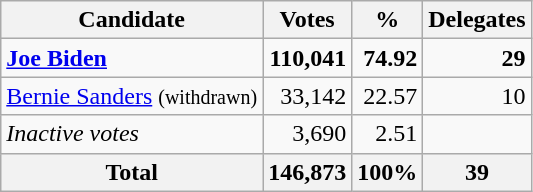<table class="wikitable sortable" style="text-align:right;">
<tr>
<th>Candidate</th>
<th>Votes</th>
<th>%</th>
<th>Delegates</th>
</tr>
<tr>
<td style="text-align:left;" data-sort-value="Biden, Joe"><strong><a href='#'>Joe Biden</a></strong></td>
<td><strong>110,041</strong></td>
<td><strong>74.92</strong></td>
<td><strong>29</strong></td>
</tr>
<tr>
<td style="text-align:left;" data-sort-value="Sanders, Bernie"><a href='#'>Bernie Sanders</a> <small>(withdrawn)</small></td>
<td>33,142</td>
<td>22.57</td>
<td>10</td>
</tr>
<tr>
<td style="text-align:left;" data-sort-value="ZZ"><em>Inactive votes</em></td>
<td>3,690</td>
<td>2.51</td>
<td></td>
</tr>
<tr>
<th>Total</th>
<th>146,873</th>
<th>100%</th>
<th>39</th>
</tr>
</table>
